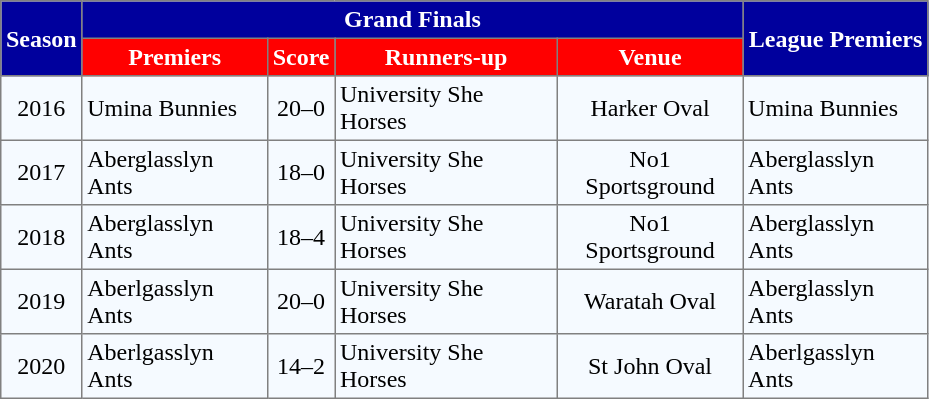<table border="1" cellpadding="3" cellspacing="0" style="border-collapse:collapse; width:49%;">
<tr style="background:#00009d;">
<th rowspan=2 style="color:#FFFFFF;">Season</th>
<th colspan="4" style="color:#FFFFFF;">Grand Finals</th>
<th rowspan=2 style="color:#FFFFFF;">League Premiers</th>
</tr>
<tr style="background:#FF0000;">
<th style="color:#FFFFFF;" "width:10%;">Premiers</th>
<th style="color:#FFFFFF;" "width:6%;">Score</th>
<th style="color:#FFFFFF;" "width:10%;">Runners-up</th>
<th style="color:#FFFFFF;">Venue</th>
</tr>
<tr align=center bgcolor=#F5FAFF>
<td>2016</td>
<td align=left> Umina Bunnies</td>
<td>20–0</td>
<td align=left> University She Horses</td>
<td>Harker Oval</td>
<td align=left> Umina Bunnies</td>
</tr>
<tr align=center bgcolor=#F5FAFF>
<td>2017</td>
<td align=left> Aberglasslyn Ants</td>
<td>18–0</td>
<td align=left> University She Horses</td>
<td>No1 Sportsground</td>
<td align=left> Aberglasslyn Ants</td>
</tr>
<tr align=center bgcolor=#F5FAFF>
<td>2018</td>
<td align=left> Aberglasslyn Ants</td>
<td>18–4</td>
<td align=left> University She Horses</td>
<td>No1 Sportsground</td>
<td align=left> Aberglasslyn Ants</td>
</tr>
<tr align=center bgcolor=#F5FAFF>
<td>2019</td>
<td align=left> Aberlgasslyn Ants</td>
<td>20–0</td>
<td align=left> University She Horses</td>
<td>Waratah Oval</td>
<td align=left> Aberglasslyn Ants</td>
</tr>
<tr align=center bgcolor=#F5FAFF>
<td>2020</td>
<td align=left> Aberlgasslyn Ants</td>
<td>14–2</td>
<td align=left> University She Horses</td>
<td>St John Oval</td>
<td align=left> Aberlgasslyn Ants</td>
</tr>
</table>
